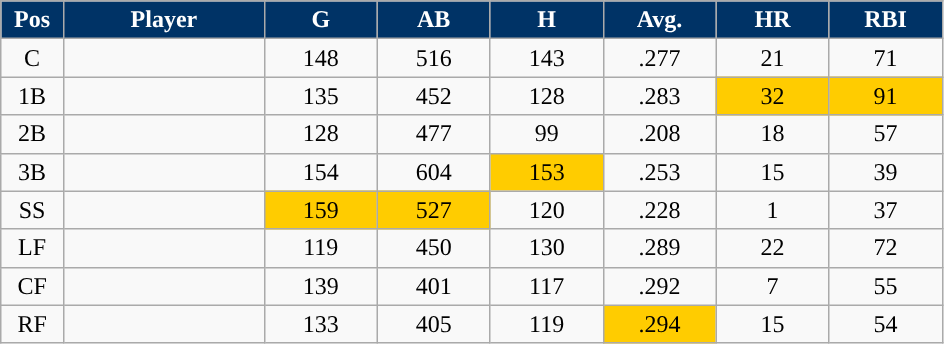<table class="wikitable sortable">
<tr>
<th style="background:#003366;color:white;" width="5%">Pos</th>
<th style="background:#003366;color:white;" width="16%">Player</th>
<th style="background:#003366;color:white;" width="9%">G</th>
<th style="background:#003366;color:white;" width="9%">AB</th>
<th style="background:#003366;color:white;" width="9%">H</th>
<th style="background:#003366;color:white;" width="9%">Avg.</th>
<th style="background:#003366;color:white;" width="9%">HR</th>
<th style="background:#003366;color:white;" width="9%">RBI</th>
</tr>
<tr align="center">
<td>C</td>
<td></td>
<td>148</td>
<td>516</td>
<td>143</td>
<td>.277</td>
<td>21</td>
<td>71</td>
</tr>
<tr align="center">
<td>1B</td>
<td></td>
<td>135</td>
<td>452</td>
<td>128</td>
<td>.283</td>
<td style="background:#fc0;">32</td>
<td style="background:#fc0;">91</td>
</tr>
<tr align="center">
<td>2B</td>
<td></td>
<td>128</td>
<td>477</td>
<td>99</td>
<td>.208</td>
<td>18</td>
<td>57</td>
</tr>
<tr align="center">
<td>3B</td>
<td></td>
<td>154</td>
<td>604</td>
<td style="background:#fc0;">153</td>
<td>.253</td>
<td>15</td>
<td>39</td>
</tr>
<tr align="center">
<td>SS</td>
<td></td>
<td style="background:#fc0;">159</td>
<td style="background:#fc0;">527</td>
<td>120</td>
<td>.228</td>
<td>1</td>
<td>37</td>
</tr>
<tr align="center">
<td>LF</td>
<td></td>
<td>119</td>
<td>450</td>
<td>130</td>
<td>.289</td>
<td>22</td>
<td>72</td>
</tr>
<tr align="center">
<td>CF</td>
<td></td>
<td>139</td>
<td>401</td>
<td>117</td>
<td>.292</td>
<td>7</td>
<td>55</td>
</tr>
<tr align="center">
<td>RF</td>
<td></td>
<td>133</td>
<td>405</td>
<td>119</td>
<td style="background:#fc0;">.294</td>
<td>15</td>
<td>54</td>
</tr>
</table>
